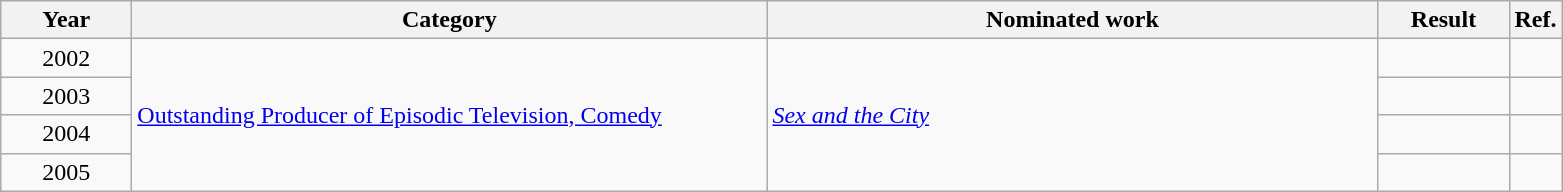<table class=wikitable>
<tr>
<th scope="col" style="width:5em;">Year</th>
<th scope="col" style="width:26em;">Category</th>
<th scope="col" style="width:25em;">Nominated work</th>
<th scope="col" style="width:5em;">Result</th>
<th>Ref.</th>
</tr>
<tr>
<td style="text-align:center;">2002</td>
<td rowspan="4"><a href='#'>Outstanding Producer of Episodic Television, Comedy</a></td>
<td rowspan="4"><em><a href='#'>Sex and the City</a></em></td>
<td></td>
<td></td>
</tr>
<tr>
<td style="text-align:center;">2003</td>
<td></td>
<td></td>
</tr>
<tr>
<td style="text-align:center;">2004</td>
<td></td>
<td></td>
</tr>
<tr>
<td style="text-align:center;">2005</td>
<td></td>
<td></td>
</tr>
</table>
